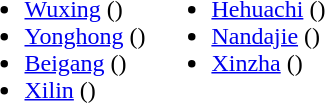<table>
<tr>
<td valign="top"><br><ul><li><a href='#'>Wuxing</a> ()</li><li><a href='#'>Yonghong</a> ()</li><li><a href='#'>Beigang</a> ()</li><li><a href='#'>Xilin</a> ()</li></ul></td>
<td valign="top"><br><ul><li><a href='#'>Hehuachi</a> ()</li><li><a href='#'>Nandajie</a> ()</li><li><a href='#'>Xinzha</a> ()</li></ul></td>
</tr>
</table>
